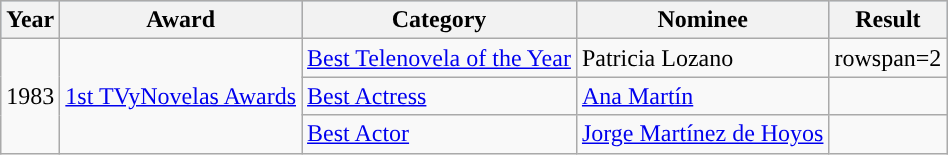<table class="wikitable">
<tr style="background:#b0c4de;">
<th>Year</th>
<th>Award</th>
<th>Category</th>
<th>Nominee</th>
<th>Result</th>
</tr>
<tr>
<td rowspan=3>1983</td>
<td rowspan=3><a href='#'>1st TVyNovelas Awards</a></td>
<td><a href='#'>Best Telenovela of the Year</a></td>
<td>Patricia Lozano</td>
<td>rowspan=2 </td>
</tr>
<tr>
<td><a href='#'>Best Actress</a></td>
<td><a href='#'>Ana Martín</a></td>
</tr>
<tr>
<td><a href='#'>Best Actor</a></td>
<td><a href='#'>Jorge Martínez de Hoyos</a></td>
<td></td>
</tr>
</table>
